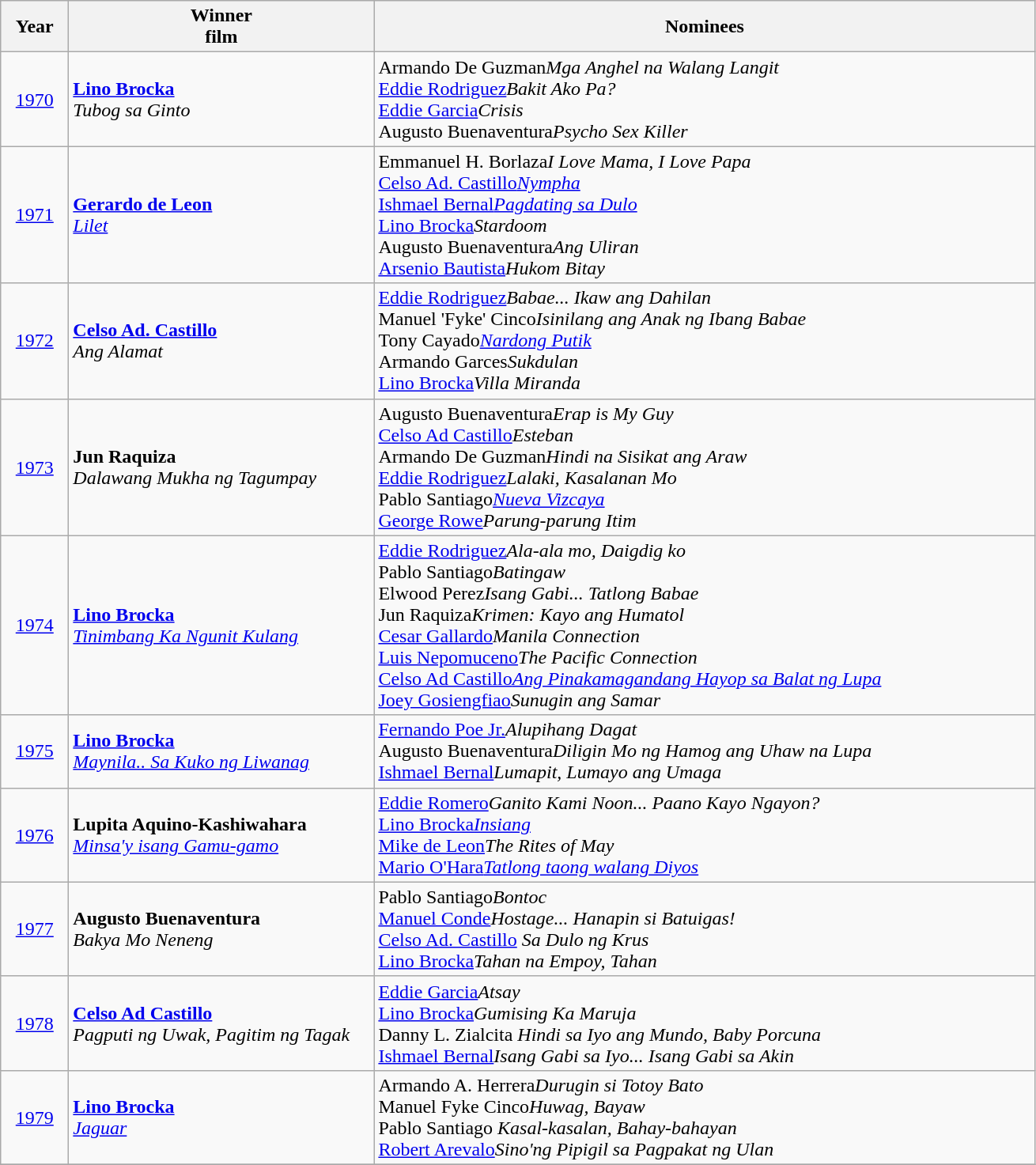<table class="wikitable">
<tr>
<th width="50">Year</th>
<th width="250">Winner<br>film</th>
<th width="550">Nominees</th>
</tr>
<tr>
<td align="center"><a href='#'>1970</a></td>
<td><strong><a href='#'>Lino Brocka</a></strong><br><em>Tubog sa Ginto</em></td>
<td>Armando De Guzman<em>Mga Anghel na Walang Langit</em> <br><a href='#'>Eddie Rodriguez</a><em>Bakit Ako Pa?</em><br><a href='#'>Eddie Garcia</a><em>Crisis</em><br>Augusto Buenaventura<em>Psycho Sex Killer</em></td>
</tr>
<tr>
<td align="center"><a href='#'>1971</a></td>
<td><strong><a href='#'>Gerardo de Leon</a></strong><br><em><a href='#'>Lilet</a></em></td>
<td>Emmanuel H. Borlaza<em>I Love Mama, I Love Papa</em> <br><a href='#'>Celso Ad. Castillo</a><em><a href='#'>Nympha</a></em> <br><a href='#'>Ishmael Bernal</a><em><a href='#'>Pagdating sa Dulo</a></em><br><a href='#'>Lino Brocka</a><em>Stardoom</em><br>Augusto Buenaventura<em>Ang Uliran</em><br><a href='#'>Arsenio Bautista</a><em>Hukom Bitay</em></td>
</tr>
<tr>
<td align="center"><a href='#'>1972</a></td>
<td><strong><a href='#'>Celso Ad. Castillo</a></strong><br><em>Ang Alamat</em></td>
<td><a href='#'>Eddie Rodriguez</a><em>Babae... Ikaw ang Dahilan</em> <br>Manuel 'Fyke' Cinco<em>Isinilang ang Anak ng Ibang Babae</em> <br>Tony Cayado<em><a href='#'>Nardong Putik</a></em><br>Armando Garces<em>Sukdulan</em><br><a href='#'>Lino Brocka</a><em>Villa Miranda</em></td>
</tr>
<tr>
<td align="center"><a href='#'>1973</a></td>
<td><strong>Jun Raquiza</strong><br><em>Dalawang Mukha ng Tagumpay</em></td>
<td>Augusto Buenaventura<em>Erap is My Guy</em><br><a href='#'>Celso Ad Castillo</a><em>Esteban</em> <br>Armando De Guzman<em>Hindi na Sisikat ang Araw</em> <br><a href='#'>Eddie Rodriguez</a><em>Lalaki, Kasalanan Mo</em><br>Pablo Santiago<em><a href='#'>Nueva Vizcaya</a></em><br><a href='#'>George Rowe</a><em>Parung-parung Itim</em></td>
</tr>
<tr>
<td align="center"><a href='#'>1974</a></td>
<td><strong><a href='#'>Lino Brocka</a></strong><br><em><a href='#'>Tinimbang Ka Ngunit Kulang</a></em></td>
<td><a href='#'>Eddie Rodriguez</a><em>Ala-ala mo, Daigdig ko</em><br>Pablo Santiago<em>Batingaw</em> <br>Elwood Perez<em>Isang Gabi... Tatlong Babae</em><br>Jun Raquiza<em>Krimen: Kayo ang Humatol</em><br><a href='#'>Cesar Gallardo</a><em>Manila Connection</em> <br><a href='#'>Luis Nepomuceno</a><em>The Pacific Connection</em> <br><a href='#'>Celso Ad Castillo</a><em><a href='#'>Ang Pinakamagandang Hayop sa Balat ng Lupa</a></em> <br><a href='#'>Joey Gosiengfiao</a><em>Sunugin ang Samar</em></td>
</tr>
<tr>
<td align="center"><a href='#'>1975</a></td>
<td><strong><a href='#'>Lino Brocka</a></strong><br><em><a href='#'>Maynila.. Sa Kuko ng Liwanag</a></em></td>
<td><a href='#'>Fernando Poe Jr.</a><em>Alupihang Dagat</em><br>Augusto Buenaventura<em>Diligin Mo ng Hamog ang Uhaw na Lupa</em> <br><a href='#'>Ishmael Bernal</a><em>Lumapit, Lumayo ang Umaga</em></td>
</tr>
<tr>
<td align="center"><a href='#'>1976</a></td>
<td><strong>Lupita Aquino-Kashiwahara</strong><br><em><a href='#'>Minsa'y isang Gamu-gamo</a></em></td>
<td><a href='#'>Eddie Romero</a><em>Ganito Kami Noon... Paano Kayo Ngayon?</em> <br><a href='#'>Lino Brocka</a><em><a href='#'>Insiang</a></em><br><a href='#'>Mike de Leon</a><em>The Rites of May</em> <br><a href='#'>Mario O'Hara</a><em><a href='#'>Tatlong taong walang Diyos</a></em></td>
</tr>
<tr>
<td align="center"><a href='#'>1977</a></td>
<td><strong>Augusto Buenaventura</strong><br><em>Bakya Mo Neneng</em></td>
<td>Pablo Santiago<em>Bontoc</em><br><a href='#'>Manuel Conde</a><em>Hostage... Hanapin si Batuigas!</em><br><a href='#'>Celso Ad. Castillo</a><em> Sa Dulo ng Krus</em> <br><a href='#'>Lino Brocka</a><em>Tahan na Empoy, Tahan</em></td>
</tr>
<tr>
<td align="center"><a href='#'>1978</a></td>
<td><strong><a href='#'>Celso Ad Castillo</a></strong><br><em>Pagputi ng Uwak, Pagitim ng Tagak</em></td>
<td><a href='#'>Eddie Garcia</a><em>Atsay</em><br><a href='#'>Lino Brocka</a><em>Gumising Ka Maruja</em><br>Danny L. Zialcita<em> Hindi sa Iyo ang Mundo, Baby Porcuna</em><br><a href='#'>Ishmael Bernal</a><em>Isang Gabi sa Iyo... Isang Gabi sa Akin</em></td>
</tr>
<tr>
<td align="center"><a href='#'>1979</a></td>
<td><strong><a href='#'>Lino Brocka</a></strong><br><em><a href='#'>Jaguar</a></em></td>
<td>Armando A. Herrera<em>Durugin si Totoy Bato</em><br>Manuel Fyke Cinco<em>Huwag, Bayaw</em><br>Pablo Santiago<em> Kasal-kasalan, Bahay-bahayan</em><br><a href='#'>Robert Arevalo</a><em>Sino'ng Pipigil sa Pagpakat ng Ulan</em></td>
</tr>
<tr>
</tr>
</table>
